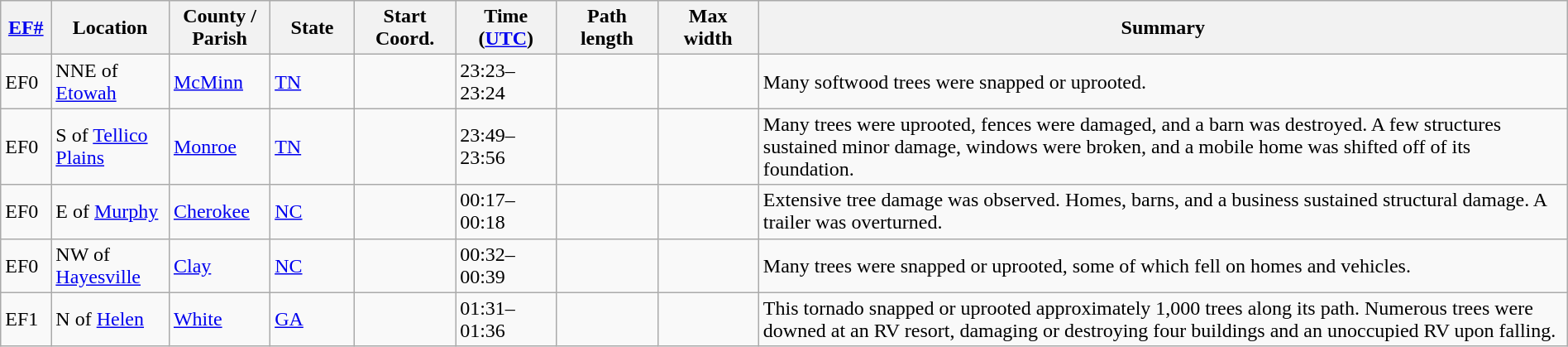<table class="wikitable sortable" style="width:100%;">
<tr>
<th scope="col"  style="width:3%; text-align:center;"><a href='#'>EF#</a></th>
<th scope="col"  style="width:7%; text-align:center;" class="unsortable">Location</th>
<th scope="col"  style="width:6%; text-align:center;" class="unsortable">County / Parish</th>
<th scope="col"  style="width:5%; text-align:center;">State</th>
<th scope="col"  style="width:6%; text-align:center;">Start Coord.</th>
<th scope="col"  style="width:6%; text-align:center;">Time (<a href='#'>UTC</a>)</th>
<th scope="col"  style="width:6%; text-align:center;">Path length</th>
<th scope="col"  style="width:6%; text-align:center;">Max width</th>
<th scope="col" class="unsortable" style="width:48%; text-align:center;">Summary</th>
</tr>
<tr>
<td bgcolor=>EF0</td>
<td>NNE of <a href='#'>Etowah</a></td>
<td><a href='#'>McMinn</a></td>
<td><a href='#'>TN</a></td>
<td></td>
<td>23:23–23:24</td>
<td></td>
<td></td>
<td>Many softwood trees were snapped or uprooted.</td>
</tr>
<tr>
<td bgcolor=>EF0</td>
<td>S of <a href='#'>Tellico Plains</a></td>
<td><a href='#'>Monroe</a></td>
<td><a href='#'>TN</a></td>
<td></td>
<td>23:49–23:56</td>
<td></td>
<td></td>
<td>Many trees were uprooted, fences were damaged, and a barn was destroyed. A few structures sustained minor damage, windows were broken, and a mobile home was shifted off of its foundation.</td>
</tr>
<tr>
<td bgcolor=>EF0</td>
<td>E of <a href='#'>Murphy</a></td>
<td><a href='#'>Cherokee</a></td>
<td><a href='#'>NC</a></td>
<td></td>
<td>00:17–00:18</td>
<td></td>
<td></td>
<td>Extensive tree damage was observed. Homes, barns, and a business sustained structural damage. A trailer was overturned.</td>
</tr>
<tr>
<td bgcolor=>EF0</td>
<td>NW of <a href='#'>Hayesville</a></td>
<td><a href='#'>Clay</a></td>
<td><a href='#'>NC</a></td>
<td></td>
<td>00:32–00:39</td>
<td></td>
<td></td>
<td>Many trees were snapped or uprooted, some of which fell on homes and vehicles.</td>
</tr>
<tr>
<td bgcolor=>EF1</td>
<td>N of <a href='#'>Helen</a></td>
<td><a href='#'>White</a></td>
<td><a href='#'>GA</a></td>
<td></td>
<td>01:31–01:36</td>
<td></td>
<td></td>
<td>This tornado snapped or uprooted approximately 1,000 trees along its path. Numerous trees were downed at an RV resort, damaging or destroying four buildings and an unoccupied RV upon falling.</td>
</tr>
</table>
